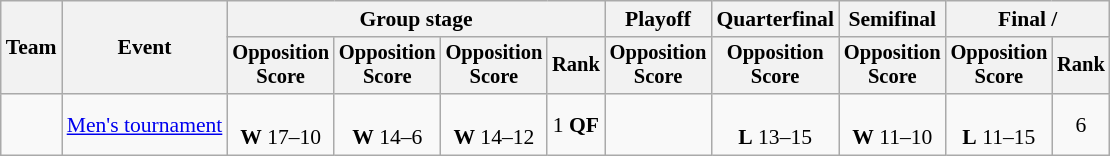<table class="wikitable" style="text-align:center; font-size:90%;">
<tr>
<th rowspan=2>Team</th>
<th rowspan=2>Event</th>
<th colspan=4>Group stage</th>
<th>Playoff</th>
<th>Quarterfinal</th>
<th>Semifinal</th>
<th colspan=2>Final / </th>
</tr>
<tr style=font-size:95%>
<th>Opposition<br>Score</th>
<th>Opposition<br>Score</th>
<th>Opposition<br>Score</th>
<th>Rank</th>
<th>Opposition<br>Score</th>
<th>Opposition<br>Score</th>
<th>Opposition<br>Score</th>
<th>Opposition<br>Score</th>
<th>Rank</th>
</tr>
<tr>
<td align=left></td>
<td align=left><a href='#'>Men's tournament</a></td>
<td><br><strong>W</strong> 17–10</td>
<td><br><strong>W</strong> 14–6</td>
<td><br><strong>W</strong> 14–12</td>
<td>1 <strong>QF</strong></td>
<td></td>
<td><br><strong>L</strong> 13–15</td>
<td><br><strong>W</strong> 11–10</td>
<td><br><strong>L</strong> 11–15</td>
<td>6</td>
</tr>
</table>
